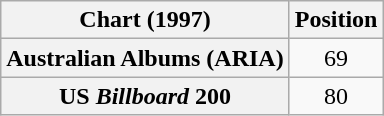<table class="wikitable sortable plainrowheaders" style="text-align:center">
<tr>
<th scope="col">Chart (1997)</th>
<th scope="col">Position</th>
</tr>
<tr>
<th scope="row">Australian Albums (ARIA)</th>
<td>69</td>
</tr>
<tr>
<th scope="row">US <em>Billboard</em> 200</th>
<td>80</td>
</tr>
</table>
